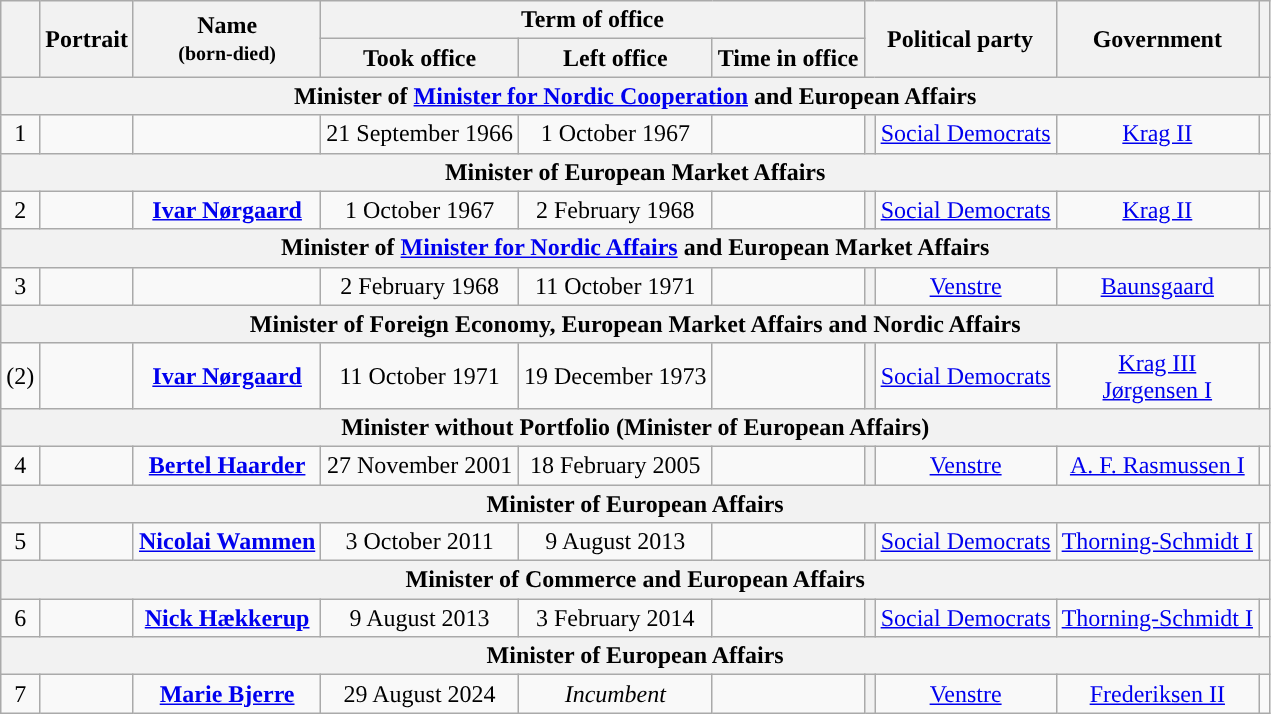<table class="wikitable" style="text-align:center;">
<tr>
<th rowspan=2></th>
<th rowspan=2>Portrait</th>
<th rowspan=2>Name<br><small>(born-died)</small></th>
<th colspan=3>Term of office</th>
<th colspan=2 rowspan=2>Political party</th>
<th rowspan=2>Government</th>
<th rowspan=2></th>
</tr>
<tr>
<th>Took office</th>
<th>Left office</th>
<th>Time in office</th>
</tr>
<tr>
<th colspan=10>Minister of <a href='#'>Minister for Nordic Cooperation</a> and European Affairs<br></th>
</tr>
<tr>
<td>1</td>
<td></td>
<td><strong></strong><br></td>
<td>21 September 1966</td>
<td>1 October 1967</td>
<td></td>
<th style="background:"></th>
<td><a href='#'>Social Democrats</a></td>
<td><a href='#'>Krag II</a></td>
<td></td>
</tr>
<tr>
<th colspan=10>Minister of European Market Affairs<br></th>
</tr>
<tr>
<td>2</td>
<td></td>
<td><strong><a href='#'>Ivar Nørgaard</a></strong><br></td>
<td>1 October 1967</td>
<td>2 February 1968</td>
<td></td>
<th style="background:"></th>
<td><a href='#'>Social Democrats</a></td>
<td><a href='#'>Krag II</a></td>
<td></td>
</tr>
<tr>
<th colspan=10>Minister of <a href='#'>Minister for Nordic Affairs</a> and European Market Affairs<br></th>
</tr>
<tr>
<td>3</td>
<td></td>
<td><strong></strong><br></td>
<td>2 February 1968</td>
<td>11 October 1971</td>
<td></td>
<th style="background:"></th>
<td><a href='#'>Venstre</a></td>
<td><a href='#'>Baunsgaard</a></td>
<td></td>
</tr>
<tr>
<th colspan=10>Minister of Foreign Economy, European Market Affairs and Nordic Affairs<br></th>
</tr>
<tr>
<td>(2)</td>
<td></td>
<td><strong><a href='#'>Ivar Nørgaard</a></strong><br></td>
<td>11 October 1971</td>
<td>19 December 1973</td>
<td></td>
<th style="background:"></th>
<td><a href='#'>Social Democrats</a></td>
<td><a href='#'>Krag III</a><br><a href='#'>Jørgensen I</a></td>
<td></td>
</tr>
<tr>
<th colspan=10>Minister without Portfolio (Minister of European Affairs)<br></th>
</tr>
<tr>
<td>4</td>
<td></td>
<td><strong><a href='#'>Bertel Haarder</a></strong><br></td>
<td>27 November 2001</td>
<td>18 February 2005</td>
<td></td>
<th style="background:"></th>
<td><a href='#'>Venstre</a></td>
<td><a href='#'>A. F. Rasmussen I</a></td>
<td></td>
</tr>
<tr>
<th colspan=10>Minister of European Affairs<br></th>
</tr>
<tr>
<td>5</td>
<td></td>
<td><strong><a href='#'>Nicolai Wammen</a></strong><br></td>
<td>3 October 2011</td>
<td>9 August 2013</td>
<td></td>
<th style="background:"></th>
<td><a href='#'>Social Democrats</a></td>
<td><a href='#'>Thorning-Schmidt I</a></td>
<td></td>
</tr>
<tr>
<th colspan=10>Minister of Commerce and European Affairs <br></th>
</tr>
<tr>
<td>6</td>
<td></td>
<td><strong><a href='#'>Nick Hækkerup</a></strong><br></td>
<td>9 August 2013</td>
<td>3 February 2014</td>
<td></td>
<th style="background:"></th>
<td><a href='#'>Social Democrats</a></td>
<td><a href='#'>Thorning-Schmidt I</a></td>
<td></td>
</tr>
<tr>
<th colspan=10>Minister of European Affairs<br></th>
</tr>
<tr>
<td>7</td>
<td></td>
<td><strong><a href='#'>Marie Bjerre</a></strong><br></td>
<td>29 August 2024</td>
<td><em>Incumbent</em></td>
<td></td>
<th style="background:"></th>
<td><a href='#'>Venstre</a></td>
<td><a href='#'>Frederiksen II</a></td>
<td></td>
</tr>
</table>
